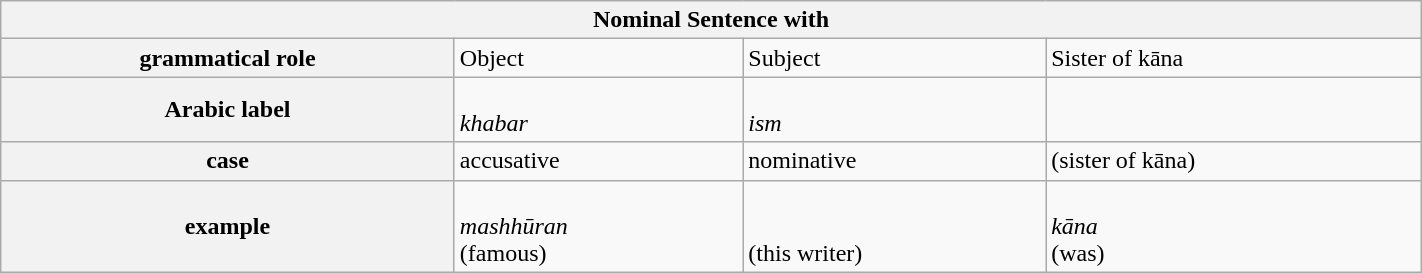<table class="wikitable" width="75%">
<tr>
<th colspan="5">Nominal Sentence with </th>
</tr>
<tr>
<th>grammatical role</th>
<td>Object</td>
<td>Subject</td>
<td>Sister of kāna</td>
</tr>
<tr>
<th>Arabic label</th>
<td><br><em>khabar</em></td>
<td><br><em>ism</em></td>
<td><br><em></em></td>
</tr>
<tr>
<th>case</th>
<td>accusative</td>
<td>nominative</td>
<td>(sister of kāna)</td>
</tr>
<tr>
<th>example</th>
<td><br><em>mashhūran</em><br>(famous)</td>
<td><br><em></em><br>(this writer)</td>
<td><br><em>kāna</em><br>(was)</td>
</tr>
</table>
